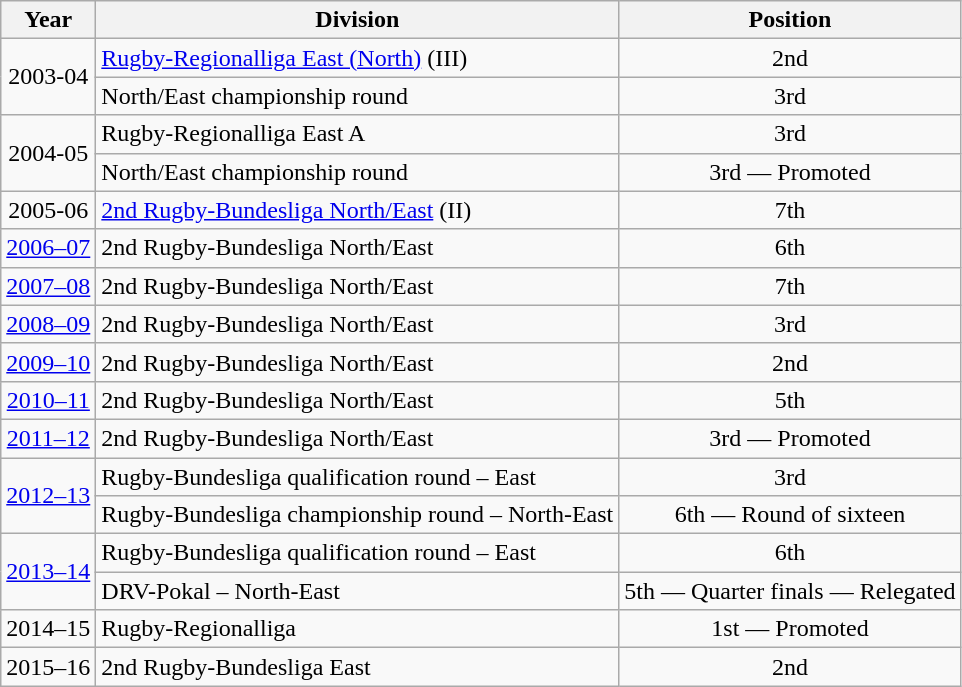<table class="wikitable">
<tr>
<th>Year</th>
<th>Division</th>
<th>Position</th>
</tr>
<tr align="center">
<td rowspan=2>2003-04</td>
<td align="left"><a href='#'>Rugby-Regionalliga East (North)</a> (III)</td>
<td>2nd</td>
</tr>
<tr align="center">
<td align="left">North/East championship round</td>
<td>3rd</td>
</tr>
<tr align="center">
<td rowspan=2>2004-05</td>
<td align="left">Rugby-Regionalliga East A</td>
<td>3rd</td>
</tr>
<tr align="center">
<td align="left">North/East championship round</td>
<td>3rd — Promoted</td>
</tr>
<tr align="center">
<td>2005-06</td>
<td align="left"><a href='#'>2nd Rugby-Bundesliga North/East</a> (II)</td>
<td>7th</td>
</tr>
<tr align="center">
<td><a href='#'>2006–07</a></td>
<td align="left">2nd Rugby-Bundesliga North/East</td>
<td>6th</td>
</tr>
<tr align="center">
<td><a href='#'>2007–08</a></td>
<td align="left">2nd Rugby-Bundesliga North/East</td>
<td>7th</td>
</tr>
<tr align="center">
<td><a href='#'>2008–09</a></td>
<td align="left">2nd Rugby-Bundesliga North/East</td>
<td>3rd</td>
</tr>
<tr align="center">
<td><a href='#'>2009–10</a></td>
<td align="left">2nd Rugby-Bundesliga North/East</td>
<td>2nd</td>
</tr>
<tr align="center">
<td><a href='#'>2010–11</a></td>
<td align="left">2nd Rugby-Bundesliga North/East</td>
<td>5th</td>
</tr>
<tr align="center">
<td><a href='#'>2011–12</a></td>
<td align="left">2nd Rugby-Bundesliga North/East</td>
<td>3rd — Promoted</td>
</tr>
<tr align="center">
<td rowspan=2><a href='#'>2012–13</a></td>
<td align="left">Rugby-Bundesliga qualification round – East</td>
<td>3rd</td>
</tr>
<tr align="center">
<td align="left">Rugby-Bundesliga championship round – North-East</td>
<td>6th — Round of sixteen</td>
</tr>
<tr align="center">
<td rowspan=2><a href='#'>2013–14</a></td>
<td align="left">Rugby-Bundesliga qualification round – East</td>
<td>6th</td>
</tr>
<tr align="center">
<td align="left">DRV-Pokal – North-East</td>
<td>5th — Quarter finals — Relegated</td>
</tr>
<tr align="center">
<td>2014–15</td>
<td align="left">Rugby-Regionalliga</td>
<td>1st — Promoted</td>
</tr>
<tr align="center">
<td>2015–16</td>
<td align="left">2nd Rugby-Bundesliga East</td>
<td>2nd</td>
</tr>
</table>
